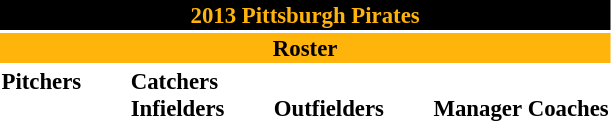<table class="toccolours" style="font-size: 95%;">
<tr>
<th colspan="10" style="background:#000000; color:#FFB40B; text-align:center;">2013 Pittsburgh Pirates</th>
</tr>
<tr>
<td colspan="10" style="background:#FFB40B; color:#000000; text-align:center;"><strong>Roster</strong></td>
</tr>
<tr>
<td valign="top"><strong>Pitchers</strong><br>

























</td>
<td style="width:25px;"></td>
<td valign="top"><strong>Catchers</strong><br>



<strong>Infielders</strong>









</td>
<td style="width:25px;"></td>
<td valign="top"><br><strong>Outfielders</strong>







</td>
<td style="width:25px;"></td>
<td valign="top"><br><strong>Manager</strong>

<strong>Coaches</strong>
 
 
 
 
 
 
 
 
 </td>
</tr>
</table>
